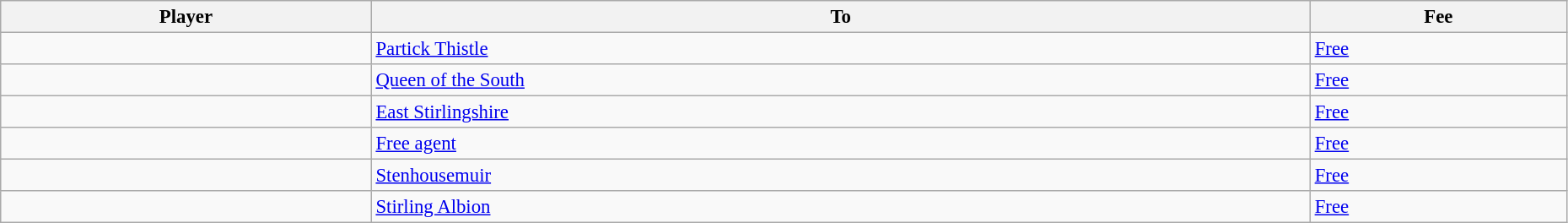<table class="wikitable" style="text-align:center; font-size:95%;width:98%; text-align:left">
<tr>
<th>Player</th>
<th>To</th>
<th>Fee</th>
</tr>
<tr>
<td> </td>
<td> <a href='#'>Partick Thistle</a></td>
<td><a href='#'>Free</a></td>
</tr>
<tr>
<td> </td>
<td> <a href='#'>Queen of the South</a></td>
<td><a href='#'>Free</a></td>
</tr>
<tr>
<td> </td>
<td> <a href='#'>East Stirlingshire</a></td>
<td><a href='#'>Free</a></td>
</tr>
<tr>
<td> </td>
<td><a href='#'>Free agent</a></td>
<td><a href='#'>Free</a></td>
</tr>
<tr>
<td> </td>
<td> <a href='#'>Stenhousemuir</a></td>
<td><a href='#'>Free</a></td>
</tr>
<tr>
<td> </td>
<td> <a href='#'>Stirling Albion</a></td>
<td><a href='#'>Free</a></td>
</tr>
</table>
